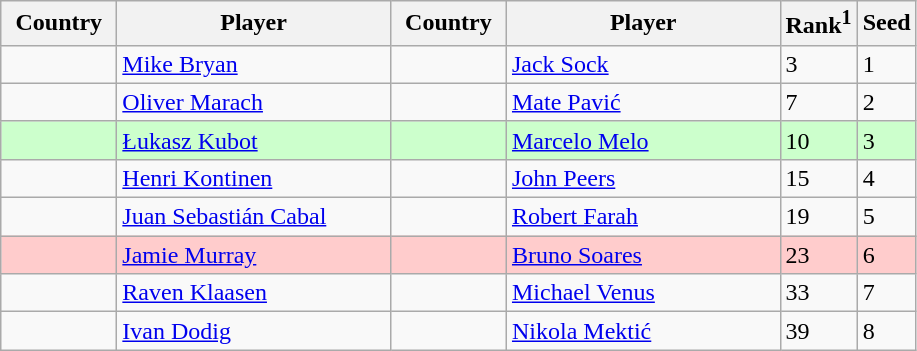<table class="sortable wikitable">
<tr>
<th width="70">Country</th>
<th width="175">Player</th>
<th width="70">Country</th>
<th width="175">Player</th>
<th>Rank<sup>1</sup></th>
<th>Seed</th>
</tr>
<tr>
<td></td>
<td><a href='#'>Mike Bryan</a></td>
<td></td>
<td><a href='#'>Jack Sock</a></td>
<td>3</td>
<td>1</td>
</tr>
<tr>
<td></td>
<td><a href='#'>Oliver Marach</a></td>
<td></td>
<td><a href='#'>Mate Pavić</a></td>
<td>7</td>
<td>2</td>
</tr>
<tr style="background:#cfc;">
<td></td>
<td><a href='#'>Łukasz Kubot</a></td>
<td></td>
<td><a href='#'>Marcelo Melo</a></td>
<td>10</td>
<td>3</td>
</tr>
<tr>
<td></td>
<td><a href='#'>Henri Kontinen</a></td>
<td></td>
<td><a href='#'>John Peers</a></td>
<td>15</td>
<td>4</td>
</tr>
<tr>
<td></td>
<td><a href='#'>Juan Sebastián Cabal</a></td>
<td></td>
<td><a href='#'>Robert Farah</a></td>
<td>19</td>
<td>5</td>
</tr>
<tr style="background:#fcc;">
<td></td>
<td><a href='#'>Jamie Murray</a></td>
<td></td>
<td><a href='#'>Bruno Soares</a></td>
<td>23</td>
<td>6</td>
</tr>
<tr>
<td></td>
<td><a href='#'>Raven Klaasen</a></td>
<td></td>
<td><a href='#'>Michael Venus</a></td>
<td>33</td>
<td>7</td>
</tr>
<tr>
<td></td>
<td><a href='#'>Ivan Dodig</a></td>
<td></td>
<td><a href='#'>Nikola Mektić</a></td>
<td>39</td>
<td>8</td>
</tr>
</table>
